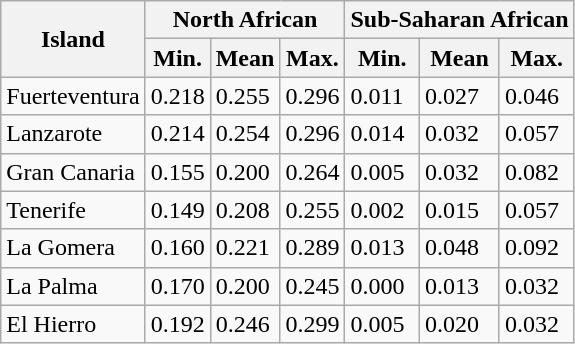<table class="wikitable">
<tr>
<th rowspan=2>Island</th>
<th colspan=3>North African</th>
<th colspan=3>Sub-Saharan African</th>
</tr>
<tr>
<th>Min.</th>
<th>Mean</th>
<th>Max.</th>
<th>Min.</th>
<th>Mean</th>
<th>Max.</th>
</tr>
<tr>
<td>Fuerteventura</td>
<td>0.218</td>
<td>0.255</td>
<td>0.296</td>
<td>0.011</td>
<td>0.027</td>
<td>0.046</td>
</tr>
<tr>
<td>Lanzarote</td>
<td>0.214</td>
<td>0.254</td>
<td>0.296</td>
<td>0.014</td>
<td>0.032</td>
<td>0.057</td>
</tr>
<tr>
<td>Gran Canaria</td>
<td>0.155</td>
<td>0.200</td>
<td>0.264</td>
<td>0.005</td>
<td>0.032</td>
<td>0.082</td>
</tr>
<tr>
<td>Tenerife</td>
<td>0.149</td>
<td>0.208</td>
<td>0.255</td>
<td>0.002</td>
<td>0.015</td>
<td>0.057</td>
</tr>
<tr>
<td>La Gomera</td>
<td>0.160</td>
<td>0.221</td>
<td>0.289</td>
<td>0.013</td>
<td>0.048</td>
<td>0.092</td>
</tr>
<tr>
<td>La Palma</td>
<td>0.170</td>
<td>0.200</td>
<td>0.245</td>
<td>0.000</td>
<td>0.013</td>
<td>0.032</td>
</tr>
<tr>
<td>El Hierro</td>
<td>0.192</td>
<td>0.246</td>
<td>0.299</td>
<td>0.005</td>
<td>0.020</td>
<td>0.032</td>
</tr>
</table>
